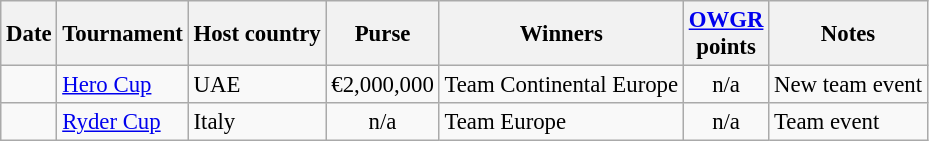<table class="wikitable" style="font-size:95%">
<tr>
<th>Date</th>
<th>Tournament</th>
<th>Host country</th>
<th>Purse</th>
<th>Winners</th>
<th><a href='#'>OWGR</a><br>points</th>
<th>Notes</th>
</tr>
<tr>
<td></td>
<td><a href='#'>Hero Cup</a></td>
<td>UAE</td>
<td align=right>€2,000,000</td>
<td> Team Continental Europe</td>
<td align=center>n/a</td>
<td>New team event</td>
</tr>
<tr>
<td></td>
<td><a href='#'>Ryder Cup</a></td>
<td>Italy</td>
<td align=center>n/a</td>
<td> Team Europe</td>
<td align=center>n/a</td>
<td>Team event</td>
</tr>
</table>
